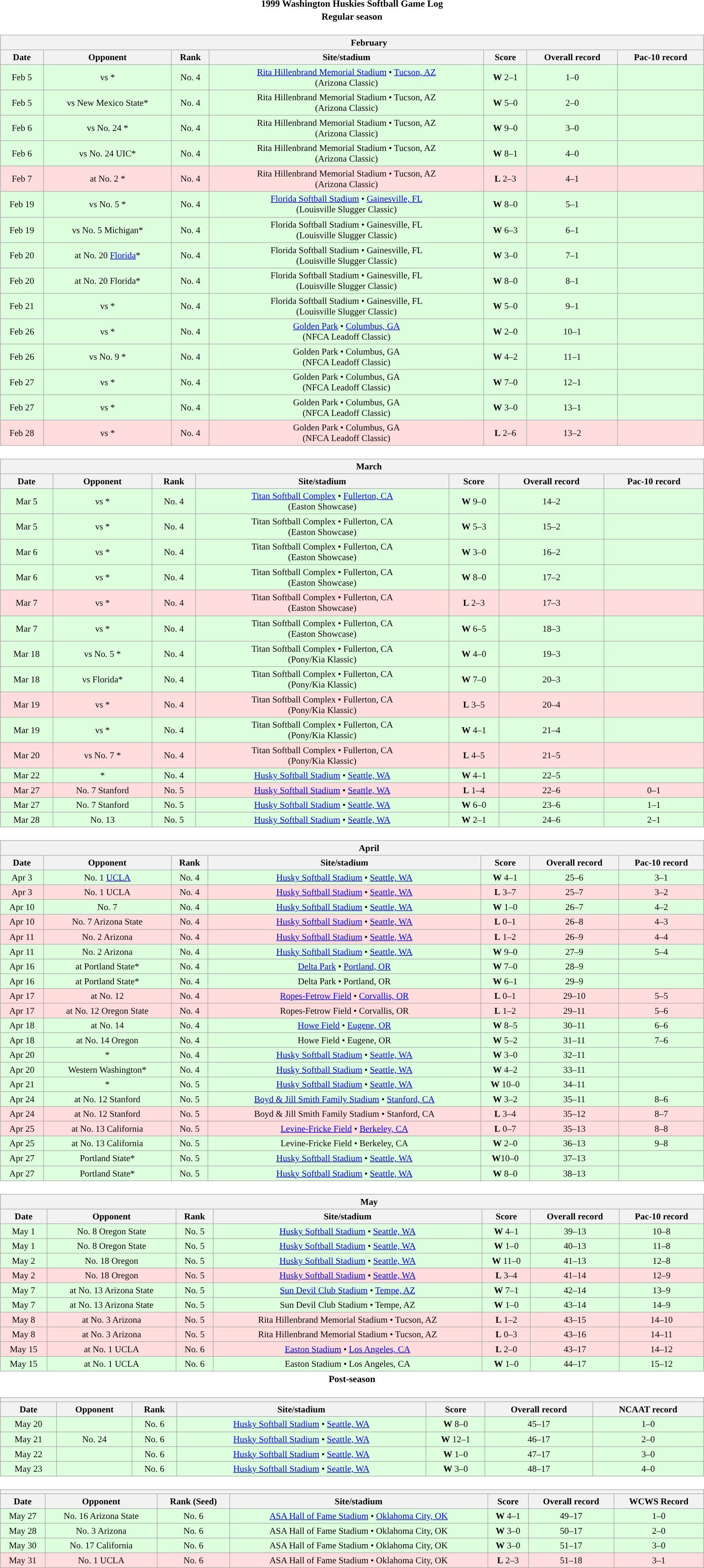<table class="toccolours" width=95% style="margin:1.5em auto; text-align:center;">
<tr>
<th colspan=2>1999 Washington Huskies Softball Game Log</th>
</tr>
<tr>
<th colspan=2>Regular season</th>
</tr>
<tr valign="top">
<td><br><table class="wikitable collapsible collapsed" style="margin:auto; font-size:95%; width:100%">
<tr>
<th colspan=10 style="padding-left:4em;">February</th>
</tr>
<tr>
<th>Date</th>
<th>Opponent</th>
<th>Rank</th>
<th>Site/stadium</th>
<th>Score</th>
<th>Overall record</th>
<th>Pac-10 record</th>
</tr>
<tr bgcolor=ddffdd>
<td>Feb 5</td>
<td>vs *</td>
<td>No. 4</td>
<td><a href='#'>Rita Hillenbrand Memorial Stadium</a> • <a href='#'>Tucson, AZ</a><br>(Arizona Classic)</td>
<td><strong>W</strong> 2–1</td>
<td>1–0</td>
<td></td>
</tr>
<tr bgcolor=ddffdd>
<td>Feb 5</td>
<td>vs New Mexico State*</td>
<td>No. 4</td>
<td>Rita Hillenbrand Memorial Stadium • Tucson, AZ<br>(Arizona Classic)</td>
<td><strong>W</strong> 5–0</td>
<td>2–0</td>
<td></td>
</tr>
<tr bgcolor=ddffdd>
<td>Feb 6</td>
<td>vs No. 24 *</td>
<td>No. 4</td>
<td>Rita Hillenbrand Memorial Stadium • Tucson, AZ<br>(Arizona Classic)</td>
<td><strong>W</strong> 9–0</td>
<td>3–0</td>
<td></td>
</tr>
<tr bgcolor=ddffdd>
<td>Feb 6</td>
<td>vs No. 24 UIC*</td>
<td>No. 4</td>
<td>Rita Hillenbrand Memorial Stadium • Tucson, AZ<br>(Arizona Classic)</td>
<td><strong>W</strong> 8–1</td>
<td>4–0</td>
<td></td>
</tr>
<tr bgcolor=ffdddd>
<td>Feb 7</td>
<td>at No. 2 *</td>
<td>No. 4</td>
<td>Rita Hillenbrand Memorial Stadium • Tucson, AZ<br>(Arizona Classic)</td>
<td><strong>L</strong> 2–3</td>
<td>4–1</td>
<td></td>
</tr>
<tr bgcolor=ddffdd>
<td>Feb 19</td>
<td>vs No. 5 *</td>
<td>No. 4</td>
<td><a href='#'>Florida Softball Stadium</a> • <a href='#'>Gainesville, FL</a><br>(Louisville Slugger Classic)</td>
<td><strong>W</strong> 8–0</td>
<td>5–1</td>
<td></td>
</tr>
<tr bgcolor=ddffdd>
<td>Feb 19</td>
<td>vs No. 5 Michigan*</td>
<td>No. 4</td>
<td>Florida Softball Stadium • Gainesville, FL<br>(Louisville Slugger Classic)</td>
<td><strong>W</strong> 6–3</td>
<td>6–1</td>
<td></td>
</tr>
<tr bgcolor=ddffdd>
<td>Feb 20</td>
<td>at No. 20 <a href='#'>Florida</a>*</td>
<td>No. 4</td>
<td>Florida Softball Stadium • Gainesville, FL<br>(Louisville Slugger Classic)</td>
<td><strong>W</strong> 3–0</td>
<td>7–1</td>
<td></td>
</tr>
<tr bgcolor=ddffdd>
<td>Feb 20</td>
<td>at No. 20 Florida*</td>
<td>No. 4</td>
<td>Florida Softball Stadium • Gainesville, FL<br>(Louisville Slugger Classic)</td>
<td><strong>W</strong> 8–0</td>
<td>8–1</td>
<td></td>
</tr>
<tr bgcolor=ddffdd>
<td>Feb 21</td>
<td>vs *</td>
<td>No. 4</td>
<td>Florida Softball Stadium • Gainesville, FL<br>(Louisville Slugger Classic)</td>
<td><strong>W</strong> 5–0</td>
<td>9–1</td>
<td></td>
</tr>
<tr bgcolor=ddffdd>
<td>Feb 26</td>
<td>vs *</td>
<td>No. 4</td>
<td><a href='#'>Golden Park</a> • <a href='#'>Columbus, GA</a><br>(NFCA Leadoff Classic)</td>
<td><strong>W</strong> 2–0</td>
<td>10–1</td>
<td></td>
</tr>
<tr bgcolor=ddffdd>
<td>Feb 26</td>
<td>vs No. 9 *</td>
<td>No. 4</td>
<td>Golden Park • Columbus, GA<br>(NFCA Leadoff Classic)</td>
<td><strong>W</strong> 4–2</td>
<td>11–1</td>
<td></td>
</tr>
<tr bgcolor=ddffdd>
<td>Feb 27</td>
<td>vs *</td>
<td>No. 4</td>
<td>Golden Park • Columbus, GA<br>(NFCA Leadoff Classic)</td>
<td><strong>W</strong> 7–0</td>
<td>12–1</td>
<td></td>
</tr>
<tr bgcolor=ddffdd>
<td>Feb 27</td>
<td>vs *</td>
<td>No. 4</td>
<td>Golden Park • Columbus, GA<br>(NFCA Leadoff Classic)</td>
<td><strong>W</strong> 3–0</td>
<td>13–1</td>
<td></td>
</tr>
<tr bgcolor=ffdddd>
<td>Feb 28</td>
<td>vs *</td>
<td>No. 4</td>
<td>Golden Park • Columbus, GA<br>(NFCA Leadoff Classic)</td>
<td><strong>L</strong> 2–6</td>
<td>13–2</td>
<td></td>
</tr>
</table>
</td>
</tr>
<tr>
<td><br><table class="wikitable collapsible collapsed" style="margin:auto; font-size:95%; width:100%">
<tr>
<th colspan=10 style="padding-left:4em;">March</th>
</tr>
<tr>
<th>Date</th>
<th>Opponent</th>
<th>Rank</th>
<th>Site/stadium</th>
<th>Score</th>
<th>Overall record</th>
<th>Pac-10 record</th>
</tr>
<tr bgcolor=ddffdd>
<td>Mar 5</td>
<td>vs *</td>
<td>No. 4</td>
<td><a href='#'>Titan Softball Complex</a> • <a href='#'>Fullerton, CA</a><br>(Easton Showcase)</td>
<td><strong>W</strong> 9–0</td>
<td>14–2</td>
<td></td>
</tr>
<tr bgcolor=ddffdd>
<td>Mar 5</td>
<td>vs *</td>
<td>No. 4</td>
<td>Titan Softball Complex • Fullerton, CA<br>(Easton Showcase)</td>
<td><strong>W</strong> 5–3</td>
<td>15–2</td>
<td></td>
</tr>
<tr bgcolor=ddffdd>
<td>Mar 6</td>
<td>vs *</td>
<td>No. 4</td>
<td>Titan Softball Complex • Fullerton, CA<br>(Easton Showcase)</td>
<td><strong>W</strong> 3–0</td>
<td>16–2</td>
<td></td>
</tr>
<tr bgcolor=ddffdd>
<td>Mar 6</td>
<td>vs *</td>
<td>No. 4</td>
<td>Titan Softball Complex • Fullerton, CA<br>(Easton Showcase)</td>
<td><strong>W</strong> 8–0</td>
<td>17–2</td>
<td></td>
</tr>
<tr bgcolor=ffdddd>
<td>Mar 7</td>
<td>vs *</td>
<td>No. 4</td>
<td>Titan Softball Complex • Fullerton, CA<br>(Easton Showcase)</td>
<td><strong>L</strong> 2–3</td>
<td>17–3</td>
<td></td>
</tr>
<tr bgcolor=ddffdd>
<td>Mar 7</td>
<td>vs *</td>
<td>No. 4</td>
<td>Titan Softball Complex • Fullerton, CA<br>(Easton Showcase)</td>
<td><strong>W</strong> 6–5</td>
<td>18–3</td>
<td></td>
</tr>
<tr bgcolor=ddffdd>
<td>Mar 18</td>
<td>vs No. 5 *</td>
<td>No. 4</td>
<td>Titan Softball Complex • Fullerton, CA<br>(Pony/Kia Klassic)</td>
<td><strong>W</strong> 4–0</td>
<td>19–3</td>
<td></td>
</tr>
<tr bgcolor=ddffdd>
<td>Mar 18</td>
<td>vs Florida*</td>
<td>No. 4</td>
<td>Titan Softball Complex • Fullerton, CA<br>(Pony/Kia Klassic)</td>
<td><strong>W</strong> 7–0</td>
<td>20–3</td>
<td></td>
</tr>
<tr bgcolor=ffdddd>
<td>Mar 19</td>
<td>vs *</td>
<td>No. 4</td>
<td>Titan Softball Complex • Fullerton, CA<br>(Pony/Kia Klassic)</td>
<td><strong>L</strong> 3–5</td>
<td>20–4</td>
<td></td>
</tr>
<tr bgcolor=ddffdd>
<td>Mar 19</td>
<td>vs *</td>
<td>No. 4</td>
<td>Titan Softball Complex • Fullerton, CA<br>(Pony/Kia Klassic)</td>
<td><strong>W</strong> 4–1</td>
<td>21–4</td>
<td></td>
</tr>
<tr bgcolor=ffdddd>
<td>Mar 20</td>
<td>vs No. 7 *</td>
<td>No. 4</td>
<td>Titan Softball Complex • Fullerton, CA<br>(Pony/Kia Klassic)</td>
<td><strong>L</strong> 4–5</td>
<td>21–5</td>
<td></td>
</tr>
<tr bgcolor=ddffdd>
<td>Mar 22</td>
<td>*</td>
<td>No. 4</td>
<td><a href='#'>Husky Softball Stadium</a> • <a href='#'>Seattle, WA</a></td>
<td><strong>W</strong> 4–1</td>
<td>22–5</td>
<td></td>
</tr>
<tr bgcolor=ffdddd>
<td>Mar 27</td>
<td>No. 7 Stanford</td>
<td>No. 5</td>
<td><a href='#'>Husky Softball Stadium</a> • <a href='#'>Seattle, WA</a></td>
<td><strong>L</strong> 1–4</td>
<td>22–6</td>
<td>0–1</td>
</tr>
<tr bgcolor=ddffdd>
<td>Mar 27</td>
<td>No. 7 Stanford</td>
<td>No. 5</td>
<td><a href='#'>Husky Softball Stadium</a> • <a href='#'>Seattle, WA</a></td>
<td><strong>W</strong> 6–0</td>
<td>23–6</td>
<td>1–1</td>
</tr>
<tr bgcolor=ddffdd>
<td>Mar 28</td>
<td>No. 13 </td>
<td>No. 5</td>
<td><a href='#'>Husky Softball Stadium</a> • <a href='#'>Seattle, WA</a></td>
<td><strong>W</strong> 2–1</td>
<td>24–6</td>
<td>2–1</td>
</tr>
</table>
</td>
</tr>
<tr>
<td><br><table class="wikitable collapsible collapsed" style="margin:auto; font-size:95%; width:100%">
<tr>
<th colspan=10 style="padding-left:4em;">April</th>
</tr>
<tr>
<th>Date</th>
<th>Opponent</th>
<th>Rank</th>
<th>Site/stadium</th>
<th>Score</th>
<th>Overall record</th>
<th>Pac-10 record</th>
</tr>
<tr bgcolor=ddffdd>
<td>Apr 3</td>
<td>No. 1 <a href='#'>UCLA</a></td>
<td>No. 4</td>
<td><a href='#'>Husky Softball Stadium</a> • <a href='#'>Seattle, WA</a></td>
<td><strong>W</strong> 4–1</td>
<td>25–6</td>
<td>3–1</td>
</tr>
<tr bgcolor=ffdddd>
<td>Apr 3</td>
<td>No. 1 UCLA</td>
<td>No. 4</td>
<td><a href='#'>Husky Softball Stadium</a> • <a href='#'>Seattle, WA</a></td>
<td><strong>L</strong> 3–7</td>
<td>25–7</td>
<td>3–2</td>
</tr>
<tr bgcolor=ddffdd>
<td>Apr 10</td>
<td>No. 7 </td>
<td>No. 4</td>
<td><a href='#'>Husky Softball Stadium</a> • <a href='#'>Seattle, WA</a></td>
<td><strong>W</strong> 1–0</td>
<td>26–7</td>
<td>4–2</td>
</tr>
<tr bgcolor=ffdddd>
<td>Apr 10</td>
<td>No. 7 Arizona State</td>
<td>No. 4</td>
<td><a href='#'>Husky Softball Stadium</a> • <a href='#'>Seattle, WA</a></td>
<td><strong>L</strong> 0–1</td>
<td>26–8</td>
<td>4–3</td>
</tr>
<tr bgcolor=ffdddd>
<td>Apr 11</td>
<td>No. 2 Arizona</td>
<td>No. 4</td>
<td><a href='#'>Husky Softball Stadium</a> • <a href='#'>Seattle, WA</a></td>
<td><strong>L</strong> 1–2</td>
<td>26–9</td>
<td>4–4</td>
</tr>
<tr bgcolor=ddffdd>
<td>Apr 11</td>
<td>No. 2 Arizona</td>
<td>No. 4</td>
<td><a href='#'>Husky Softball Stadium</a> • <a href='#'>Seattle, WA</a></td>
<td><strong>W</strong> 9–0</td>
<td>27–9</td>
<td>5–4</td>
</tr>
<tr bgcolor=ddffdd>
<td>Apr 16</td>
<td>at Portland State*</td>
<td>No. 4</td>
<td><a href='#'>Delta Park</a> • <a href='#'>Portland, OR</a></td>
<td><strong>W</strong> 7–0</td>
<td>28–9</td>
<td></td>
</tr>
<tr bgcolor=ddffdd>
<td>Apr 16</td>
<td>at Portland State*</td>
<td>No. 4</td>
<td>Delta Park • Portland, OR</td>
<td><strong>W</strong> 6–1</td>
<td>29–9</td>
<td></td>
</tr>
<tr bgcolor=ffdddd>
<td>Apr 17</td>
<td>at No. 12 </td>
<td>No. 4</td>
<td><a href='#'>Ropes-Fetrow Field</a> • <a href='#'>Corvallis, OR</a></td>
<td><strong>L</strong> 0–1</td>
<td>29–10</td>
<td>5–5</td>
</tr>
<tr bgcolor=ffdddd>
<td>Apr 17</td>
<td>at No. 12 Oregon State</td>
<td>No. 4</td>
<td>Ropes-Fetrow Field • Corvallis, OR</td>
<td><strong>L</strong> 1–2</td>
<td>29–11</td>
<td>5–6</td>
</tr>
<tr bgcolor=ddffdd>
<td>Apr 18</td>
<td>at No. 14 </td>
<td>No. 4</td>
<td><a href='#'>Howe Field</a> • <a href='#'>Eugene, OR</a></td>
<td><strong>W</strong> 8–5</td>
<td>30–11</td>
<td>6–6</td>
</tr>
<tr bgcolor=ddffdd>
<td>Apr 18</td>
<td>at No. 14 Oregon</td>
<td>No. 4</td>
<td>Howe Field • Eugene, OR</td>
<td><strong>W</strong> 5–2</td>
<td>31–11</td>
<td>7–6</td>
</tr>
<tr bgcolor=ddffdd>
<td>Apr 20</td>
<td>*</td>
<td>No. 4</td>
<td><a href='#'>Husky Softball Stadium</a> • <a href='#'>Seattle, WA</a></td>
<td><strong>W</strong> 3–0</td>
<td>32–11</td>
<td></td>
</tr>
<tr bgcolor=ddffdd>
<td>Apr 20</td>
<td>Western Washington*</td>
<td>No. 4</td>
<td><a href='#'>Husky Softball Stadium</a> • <a href='#'>Seattle, WA</a></td>
<td><strong>W</strong> 4–2</td>
<td>33–11</td>
<td></td>
</tr>
<tr bgcolor=ddffdd>
<td>Apr 21</td>
<td>*</td>
<td>No. 5</td>
<td><a href='#'>Husky Softball Stadium</a> • <a href='#'>Seattle, WA</a></td>
<td><strong>W</strong> 10–0</td>
<td>34–11</td>
<td></td>
</tr>
<tr bgcolor=ddffdd>
<td>Apr 24</td>
<td>at No. 12 Stanford</td>
<td>No. 5</td>
<td><a href='#'>Boyd & Jill Smith Family Stadium</a> • <a href='#'>Stanford, CA</a></td>
<td><strong>W</strong> 3–2</td>
<td>35–11</td>
<td>8–6</td>
</tr>
<tr bgcolor=ffdddd>
<td>Apr 24</td>
<td>at No. 12 Stanford</td>
<td>No. 5</td>
<td>Boyd & Jill Smith Family Stadium • Stanford, CA</td>
<td><strong>L</strong> 3–4</td>
<td>35–12</td>
<td>8–7</td>
</tr>
<tr bgcolor=ffdddd>
<td>Apr 25</td>
<td>at No. 13 California</td>
<td>No. 5</td>
<td><a href='#'>Levine-Fricke Field</a> • <a href='#'>Berkeley, CA</a></td>
<td><strong>L</strong> 0–7</td>
<td>35–13</td>
<td>8–8</td>
</tr>
<tr bgcolor=ddffdd>
<td>Apr 25</td>
<td>at No. 13 California</td>
<td>No. 5</td>
<td>Levine-Fricke Field • Berkeley, CA</td>
<td><strong>W</strong> 2–0</td>
<td>36–13</td>
<td>9–8</td>
</tr>
<tr bgcolor=ddffdd>
<td>Apr 27</td>
<td>Portland State*</td>
<td>No. 5</td>
<td><a href='#'>Husky Softball Stadium</a> • <a href='#'>Seattle, WA</a></td>
<td><strong>W</strong>10–0</td>
<td>37–13</td>
<td></td>
</tr>
<tr bgcolor=ddffdd>
<td>Apr 27</td>
<td>Portland State*</td>
<td>No. 5</td>
<td><a href='#'>Husky Softball Stadium</a> • <a href='#'>Seattle, WA</a></td>
<td><strong>W</strong> 8–0</td>
<td>38–13</td>
<td></td>
</tr>
</table>
</td>
</tr>
<tr>
<td><br><table class="wikitable collapsible collapsed" style="margin:auto; font-size:95%; width:100%">
<tr>
<th colspan=10 style="padding-left:4em;">May</th>
</tr>
<tr>
<th>Date</th>
<th>Opponent</th>
<th>Rank</th>
<th>Site/stadium</th>
<th>Score</th>
<th>Overall record</th>
<th>Pac-10 record</th>
</tr>
<tr bgcolor=ddffdd>
<td>May 1</td>
<td>No. 8 Oregon State</td>
<td>No. 5</td>
<td><a href='#'>Husky Softball Stadium</a> • <a href='#'>Seattle, WA</a></td>
<td><strong>W</strong> 4–1</td>
<td>39–13</td>
<td>10–8</td>
</tr>
<tr bgcolor=ddffdd>
<td>May 1</td>
<td>No. 8 Oregon State</td>
<td>No. 5</td>
<td><a href='#'>Husky Softball Stadium</a> • <a href='#'>Seattle, WA</a></td>
<td><strong>W</strong> 1–0</td>
<td>40–13</td>
<td>11–8</td>
</tr>
<tr bgcolor=ddffdd>
<td>May 2</td>
<td>No. 18 Oregon</td>
<td>No. 5</td>
<td><a href='#'>Husky Softball Stadium</a> • <a href='#'>Seattle, WA</a></td>
<td><strong>W</strong> 11–0</td>
<td>41–13</td>
<td>12–8</td>
</tr>
<tr bgcolor=ffdddd>
<td>May 2</td>
<td>No. 18 Oregon</td>
<td>No. 5</td>
<td><a href='#'>Husky Softball Stadium</a> • <a href='#'>Seattle, WA</a></td>
<td><strong>L</strong> 3–4</td>
<td>41–14</td>
<td>12–9</td>
</tr>
<tr bgcolor=ddffdd>
<td>May 7</td>
<td>at No. 13 Arizona State</td>
<td>No. 5</td>
<td><a href='#'>Sun Devil Club Stadium</a> • <a href='#'>Tempe, AZ</a></td>
<td><strong>W</strong> 7–1</td>
<td>42–14</td>
<td>13–9</td>
</tr>
<tr bgcolor=ddffdd>
<td>May 7</td>
<td>at No. 13 Arizona State</td>
<td>No. 5</td>
<td>Sun Devil Club Stadium • Tempe, AZ</td>
<td><strong>W</strong> 1–0</td>
<td>43–14</td>
<td>14–9</td>
</tr>
<tr bgcolor=ffdddd>
<td>May 8</td>
<td>at No. 3 Arizona</td>
<td>No. 5</td>
<td>Rita Hillenbrand Memorial Stadium • Tucson, AZ</td>
<td><strong>L</strong> 1–2</td>
<td>43–15</td>
<td>14–10</td>
</tr>
<tr bgcolor=ffdddd>
<td>May 8</td>
<td>at No. 3 Arizona</td>
<td>No. 5</td>
<td>Rita Hillenbrand Memorial Stadium • Tucson, AZ</td>
<td><strong>L</strong> 0–3</td>
<td>43–16</td>
<td>14–11</td>
</tr>
<tr bgcolor=ffdddd>
<td>May 15</td>
<td>at No. 1 UCLA</td>
<td>No. 6</td>
<td><a href='#'>Easton Stadium</a> • <a href='#'>Los Angeles, CA</a></td>
<td><strong>L</strong> 2–0</td>
<td>43–17</td>
<td>14–12</td>
</tr>
<tr bgcolor=ddffdd>
<td>May 15</td>
<td>at No. 1 UCLA</td>
<td>No. 6</td>
<td>Easton Stadium • Los Angeles, CA</td>
<td><strong>W</strong> 1–0</td>
<td>44–17</td>
<td>15–12</td>
</tr>
</table>
</td>
</tr>
<tr>
<th colspan=2>Post-season</th>
</tr>
<tr>
<td><br><table class="wikitable collapsible collapsed" style="margin:auto; font-size:95%; width:100%">
<tr>
<th colspan=10 style="padding-left:4em;"></th>
</tr>
<tr>
<th>Date</th>
<th>Opponent</th>
<th>Rank</th>
<th>Site/stadium</th>
<th>Score</th>
<th>Overall record</th>
<th>NCAAT record</th>
</tr>
<tr bgcolor=ddffdd>
<td>May 20</td>
<td></td>
<td>No. 6</td>
<td><a href='#'>Husky Softball Stadium</a> • <a href='#'>Seattle, WA</a></td>
<td><strong>W</strong> 8–0</td>
<td>45–17</td>
<td>1–0</td>
</tr>
<tr bgcolor=ddffdd>
<td>May 21</td>
<td>No. 24 </td>
<td>No. 6</td>
<td><a href='#'>Husky Softball Stadium</a> • <a href='#'>Seattle, WA</a></td>
<td><strong>W</strong> 12–1</td>
<td>46–17</td>
<td>2–0</td>
</tr>
<tr bgcolor=ddffdd>
<td>May 22</td>
<td></td>
<td>No. 6</td>
<td><a href='#'>Husky Softball Stadium</a> • <a href='#'>Seattle, WA</a></td>
<td><strong>W</strong> 1–0</td>
<td>47–17</td>
<td>3–0</td>
</tr>
<tr bgcolor=ddffdd>
<td>May 23</td>
<td></td>
<td>No. 6</td>
<td><a href='#'>Husky Softball Stadium</a> • <a href='#'>Seattle, WA</a></td>
<td><strong>W</strong> 3–0</td>
<td>48–17</td>
<td>4–0</td>
</tr>
</table>
</td>
</tr>
<tr>
<td><br><table class="wikitable collapsible collapsed" style="margin:auto; font-size:95%; width:100%">
<tr>
<th colspan=10 style="padding-left:4em;"></th>
</tr>
<tr>
<th>Date</th>
<th>Opponent</th>
<th>Rank (Seed)</th>
<th>Site/stadium</th>
<th>Score</th>
<th>Overall record</th>
<th>WCWS Record</th>
</tr>
<tr bgcolor=ddffdd>
<td>May 27</td>
<td>No. 16 Arizona State</td>
<td>No. 6</td>
<td><a href='#'>ASA Hall of Fame Stadium</a> • <a href='#'>Oklahoma City, OK</a></td>
<td><strong>W</strong> 4–1</td>
<td>49–17</td>
<td>1–0</td>
</tr>
<tr bgcolor=ddffdd>
<td>May 28</td>
<td>No. 3 Arizona</td>
<td>No. 6</td>
<td>ASA Hall of Fame Stadium • Oklahoma City, OK</td>
<td><strong>W</strong> 3–0</td>
<td>50–17</td>
<td>2–0</td>
</tr>
<tr bgcolor=ddffdd>
<td>May 30</td>
<td>No. 17 California</td>
<td>No. 6</td>
<td>ASA Hall of Fame Stadium • Oklahoma City, OK</td>
<td><strong>W</strong> 3–0</td>
<td>51–17</td>
<td>3–0</td>
</tr>
<tr bgcolor=ffdddd>
<td>May 31</td>
<td>No. 1 UCLA</td>
<td>No. 6</td>
<td>ASA Hall of Fame Stadium • Oklahoma City, OK</td>
<td><strong>L</strong> 2–3</td>
<td>51–18</td>
<td>3–1</td>
</tr>
</table>
</td>
</tr>
</table>
